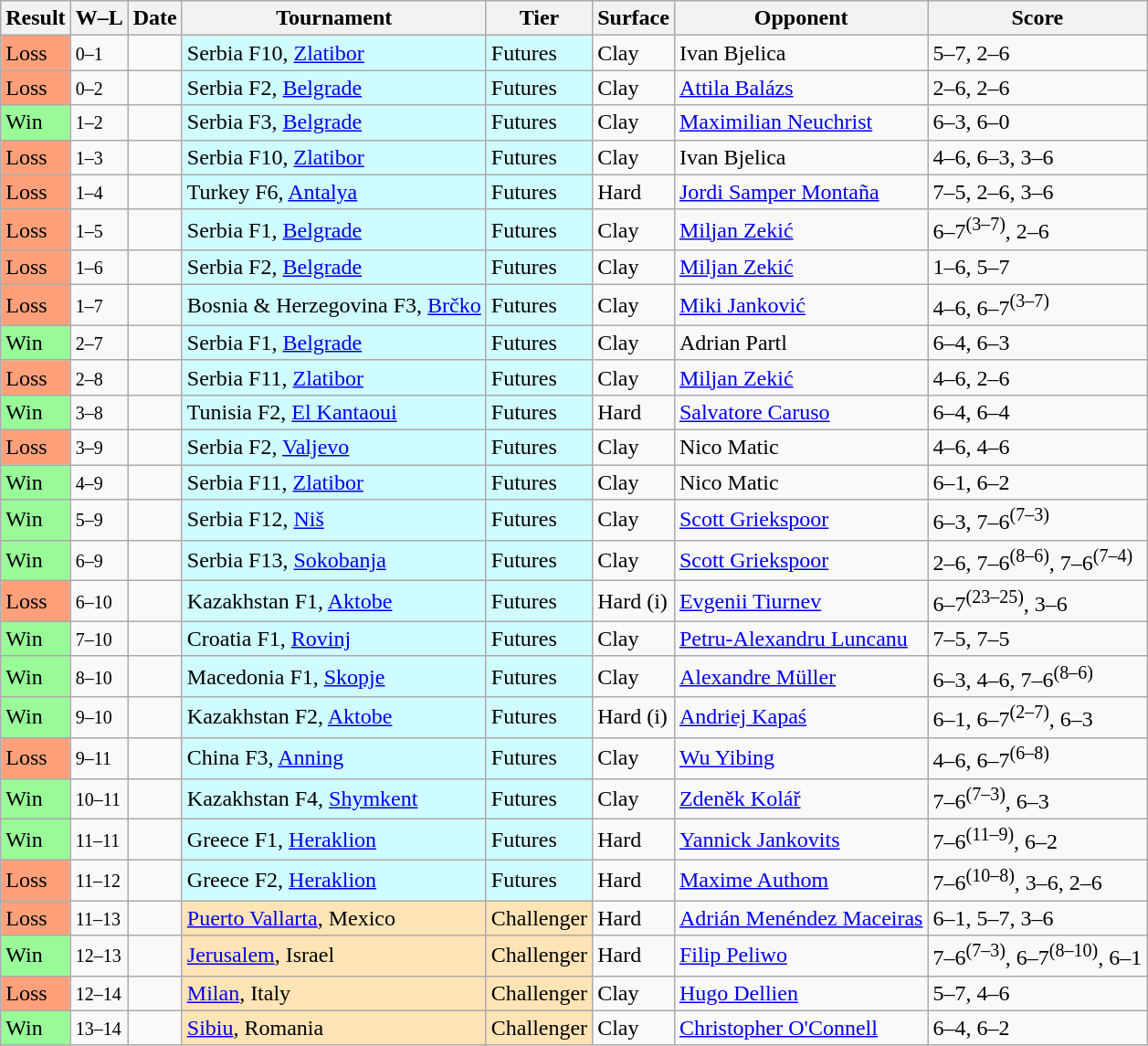<table class="sortable wikitable">
<tr>
<th>Result</th>
<th class="unsortable">W–L</th>
<th>Date</th>
<th>Tournament</th>
<th>Tier</th>
<th>Surface</th>
<th>Opponent</th>
<th class="unsortable">Score</th>
</tr>
<tr>
<td bgcolor=FFA07A>Loss</td>
<td><small>0–1</small></td>
<td></td>
<td style="background:#cffcff;">Serbia F10, <a href='#'>Zlatibor</a></td>
<td style="background:#cffcff;">Futures</td>
<td>Clay</td>
<td> Ivan Bjelica</td>
<td>5–7, 2–6</td>
</tr>
<tr>
<td bgcolor=FFA07A>Loss</td>
<td><small>0–2</small></td>
<td></td>
<td style="background:#cffcff;">Serbia F2, <a href='#'>Belgrade</a></td>
<td style="background:#cffcff;">Futures</td>
<td>Clay</td>
<td> <a href='#'>Attila Balázs</a></td>
<td>2–6, 2–6</td>
</tr>
<tr>
<td bgcolor=98FB98>Win</td>
<td><small>1–2</small></td>
<td></td>
<td style="background:#cffcff;">Serbia F3, <a href='#'>Belgrade</a></td>
<td style="background:#cffcff;">Futures</td>
<td>Clay</td>
<td> <a href='#'>Maximilian Neuchrist</a></td>
<td>6–3, 6–0</td>
</tr>
<tr>
<td bgcolor=FFA07A>Loss</td>
<td><small>1–3</small></td>
<td></td>
<td style="background:#cffcff;">Serbia F10, <a href='#'>Zlatibor</a></td>
<td style="background:#cffcff;">Futures</td>
<td>Clay</td>
<td> Ivan Bjelica</td>
<td>4–6, 6–3, 3–6</td>
</tr>
<tr>
<td bgcolor=FFA07A>Loss</td>
<td><small>1–4</small></td>
<td></td>
<td style="background:#cffcff;">Turkey F6, <a href='#'>Antalya</a></td>
<td style="background:#cffcff;">Futures</td>
<td>Hard</td>
<td> <a href='#'>Jordi Samper Montaña</a></td>
<td>7–5, 2–6, 3–6</td>
</tr>
<tr>
<td bgcolor=FFA07A>Loss</td>
<td><small>1–5</small></td>
<td></td>
<td style="background:#cffcff;">Serbia F1, <a href='#'>Belgrade</a></td>
<td style="background:#cffcff;">Futures</td>
<td>Clay</td>
<td> <a href='#'>Miljan Zekić</a></td>
<td>6–7<sup>(3–7)</sup>, 2–6</td>
</tr>
<tr>
<td bgcolor=FFA07A>Loss</td>
<td><small>1–6</small></td>
<td></td>
<td style="background:#cffcff;">Serbia F2, <a href='#'>Belgrade</a></td>
<td style="background:#cffcff;">Futures</td>
<td>Clay</td>
<td> <a href='#'>Miljan Zekić</a></td>
<td>1–6, 5–7</td>
</tr>
<tr>
<td bgcolor=FFA07A>Loss</td>
<td><small>1–7</small></td>
<td></td>
<td style="background:#cffcff;">Bosnia & Herzegovina F3, <a href='#'>Brčko</a></td>
<td style="background:#cffcff;">Futures</td>
<td>Clay</td>
<td> <a href='#'>Miki Janković</a></td>
<td>4–6, 6–7<sup>(3–7)</sup></td>
</tr>
<tr>
<td bgcolor=98fb98>Win</td>
<td><small>2–7</small></td>
<td></td>
<td style="background:#cffcff;">Serbia F1, <a href='#'>Belgrade</a></td>
<td style="background:#cffcff;">Futures</td>
<td>Clay</td>
<td> Adrian Partl</td>
<td>6–4, 6–3</td>
</tr>
<tr>
<td bgcolor=FFA07A>Loss</td>
<td><small>2–8</small></td>
<td></td>
<td style="background:#cffcff;">Serbia F11, <a href='#'>Zlatibor</a></td>
<td style="background:#cffcff;">Futures</td>
<td>Clay</td>
<td> <a href='#'>Miljan Zekić</a></td>
<td>4–6, 2–6</td>
</tr>
<tr>
<td bgcolor=98fb98>Win</td>
<td><small>3–8</small></td>
<td></td>
<td style="background:#cffcff;">Tunisia F2, <a href='#'>El Kantaoui</a></td>
<td style="background:#cffcff;">Futures</td>
<td>Hard</td>
<td> <a href='#'>Salvatore Caruso</a></td>
<td>6–4, 6–4</td>
</tr>
<tr>
<td bgcolor=FFA07A>Loss</td>
<td><small>3–9</small></td>
<td></td>
<td style="background:#cffcff;">Serbia F2, <a href='#'>Valjevo</a></td>
<td style="background:#cffcff;">Futures</td>
<td>Clay</td>
<td> Nico Matic</td>
<td>4–6, 4–6</td>
</tr>
<tr>
<td bgcolor=98fb98>Win</td>
<td><small>4–9</small></td>
<td></td>
<td style="background:#cffcff;">Serbia F11, <a href='#'>Zlatibor</a></td>
<td style="background:#cffcff;">Futures</td>
<td>Clay</td>
<td> Nico Matic</td>
<td>6–1, 6–2</td>
</tr>
<tr>
<td bgcolor=98fb98>Win</td>
<td><small>5–9</small></td>
<td></td>
<td style="background:#cffcff;">Serbia F12, <a href='#'>Niš</a></td>
<td style="background:#cffcff;">Futures</td>
<td>Clay</td>
<td> <a href='#'>Scott Griekspoor</a></td>
<td>6–3, 7–6<sup>(7–3)</sup></td>
</tr>
<tr>
<td bgcolor=98fb98>Win</td>
<td><small>6–9</small></td>
<td></td>
<td style="background:#cffcff;">Serbia F13, <a href='#'>Sokobanja</a></td>
<td style="background:#cffcff;">Futures</td>
<td>Clay</td>
<td> <a href='#'>Scott Griekspoor</a></td>
<td>2–6, 7–6<sup>(8–6)</sup>, 7–6<sup>(7–4)</sup></td>
</tr>
<tr>
<td bgcolor=FFA07A>Loss</td>
<td><small>6–10</small></td>
<td></td>
<td style="background:#cffcff;">Kazakhstan F1, <a href='#'>Aktobe</a></td>
<td style="background:#cffcff;">Futures</td>
<td>Hard (i)</td>
<td> <a href='#'>Evgenii Tiurnev</a></td>
<td>6–7<sup>(23–25)</sup>, 3–6</td>
</tr>
<tr>
<td bgcolor=98fb98>Win</td>
<td><small>7–10</small></td>
<td></td>
<td style="background:#cffcff;">Croatia F1, <a href='#'>Rovinj</a></td>
<td style="background:#cffcff;">Futures</td>
<td>Clay</td>
<td> <a href='#'>Petru-Alexandru Luncanu</a></td>
<td>7–5, 7–5</td>
</tr>
<tr>
<td bgcolor=98fb98>Win</td>
<td><small>8–10</small></td>
<td></td>
<td style="background:#cffcff;">Macedonia F1, <a href='#'>Skopje</a></td>
<td style="background:#cffcff;">Futures</td>
<td>Clay</td>
<td> <a href='#'>Alexandre Müller</a></td>
<td>6–3, 4–6, 7–6<sup>(8–6)</sup></td>
</tr>
<tr>
<td bgcolor=98fb98>Win</td>
<td><small>9–10</small></td>
<td></td>
<td style="background:#cffcff;">Kazakhstan F2, <a href='#'>Aktobe</a></td>
<td style="background:#cffcff;">Futures</td>
<td>Hard (i)</td>
<td> <a href='#'>Andriej Kapaś</a></td>
<td>6–1, 6–7<sup>(2–7)</sup>, 6–3</td>
</tr>
<tr>
<td bgcolor=FFA07A>Loss</td>
<td><small>9–11</small></td>
<td></td>
<td style="background:#cffcff;">China F3, <a href='#'>Anning</a></td>
<td style="background:#cffcff;">Futures</td>
<td>Clay</td>
<td> <a href='#'>Wu Yibing</a></td>
<td>4–6, 6–7<sup>(6–8)</sup></td>
</tr>
<tr>
<td bgcolor=98fb98>Win</td>
<td><small>10–11</small></td>
<td></td>
<td style="background:#cffcff;">Kazakhstan F4, <a href='#'>Shymkent</a></td>
<td style="background:#cffcff;">Futures</td>
<td>Clay</td>
<td> <a href='#'>Zdeněk Kolář</a></td>
<td>7–6<sup>(7–3)</sup>, 6–3</td>
</tr>
<tr>
<td bgcolor=98fb98>Win</td>
<td><small>11–11</small></td>
<td></td>
<td style="background:#cffcff;">Greece F1, <a href='#'>Heraklion</a></td>
<td style="background:#cffcff;">Futures</td>
<td>Hard</td>
<td> <a href='#'>Yannick Jankovits</a></td>
<td>7–6<sup>(11–9)</sup>, 6–2</td>
</tr>
<tr>
<td bgcolor=FFA07A>Loss</td>
<td><small>11–12</small></td>
<td></td>
<td style="background:#cffcff;">Greece F2, <a href='#'>Heraklion</a></td>
<td style="background:#cffcff;">Futures</td>
<td>Hard</td>
<td> <a href='#'>Maxime Authom</a></td>
<td>7–6<sup>(10–8)</sup>, 3–6, 2–6</td>
</tr>
<tr>
<td bgcolor=FFA07A>Loss</td>
<td><small>11–13</small></td>
<td><a href='#'></a></td>
<td style="background:moccasin;"><a href='#'>Puerto Vallarta</a>, Mexico</td>
<td style="background:moccasin;">Challenger</td>
<td>Hard</td>
<td> <a href='#'>Adrián Menéndez Maceiras</a></td>
<td>6–1, 5–7, 3–6</td>
</tr>
<tr>
<td bgcolor=98fb98>Win</td>
<td><small>12–13</small></td>
<td><a href='#'></a></td>
<td style="background:moccasin;"><a href='#'>Jerusalem</a>, Israel</td>
<td style="background:moccasin;">Challenger</td>
<td>Hard</td>
<td> <a href='#'>Filip Peliwo</a></td>
<td>7–6<sup>(7–3)</sup>, 6–7<sup>(8–10)</sup>, 6–1</td>
</tr>
<tr>
<td bgcolor=FFA07A>Loss</td>
<td><small>12–14</small></td>
<td><a href='#'></a></td>
<td style="background:moccasin;"><a href='#'>Milan</a>, Italy</td>
<td style="background:moccasin;">Challenger</td>
<td>Clay</td>
<td> <a href='#'>Hugo Dellien</a></td>
<td>5–7, 4–6</td>
</tr>
<tr>
<td bgcolor=98fb98>Win</td>
<td><small>13–14</small></td>
<td><a href='#'></a></td>
<td style="background:moccasin;"><a href='#'>Sibiu</a>, Romania</td>
<td style="background:moccasin;">Challenger</td>
<td>Clay</td>
<td> <a href='#'>Christopher O'Connell</a></td>
<td>6–4, 6–2</td>
</tr>
</table>
